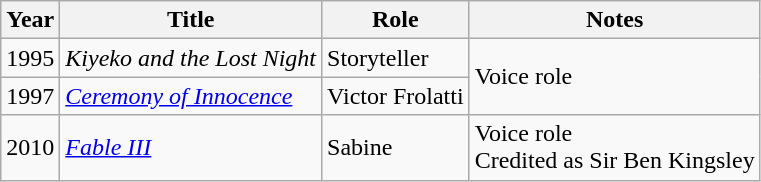<table class="wikitable sortable">
<tr>
<th>Year</th>
<th>Title</th>
<th>Role</th>
<th class="unsortable">Notes</th>
</tr>
<tr>
<td>1995</td>
<td><em>Kiyeko and the Lost Night</em></td>
<td>Storyteller</td>
<td rowspan="2">Voice role</td>
</tr>
<tr>
<td>1997</td>
<td><em><a href='#'>Ceremony of Innocence</a></em></td>
<td>Victor Frolatti</td>
</tr>
<tr>
<td>2010</td>
<td><em><a href='#'>Fable III</a></em></td>
<td>Sabine</td>
<td>Voice role <br> Credited as Sir Ben Kingsley</td>
</tr>
</table>
